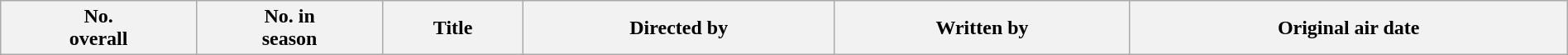<table class="wikitable plainrowheaders" style="width:100%; style="background:#fff;">
<tr>
<th style="background:#;">No.<br>overall</th>
<th style="background:#;">No. in<br>season</th>
<th style="background:#;">Title</th>
<th style="background:#;">Directed by</th>
<th style="background:#;">Written by</th>
<th style="background:#;">Original air date<br>










</th>
</tr>
</table>
